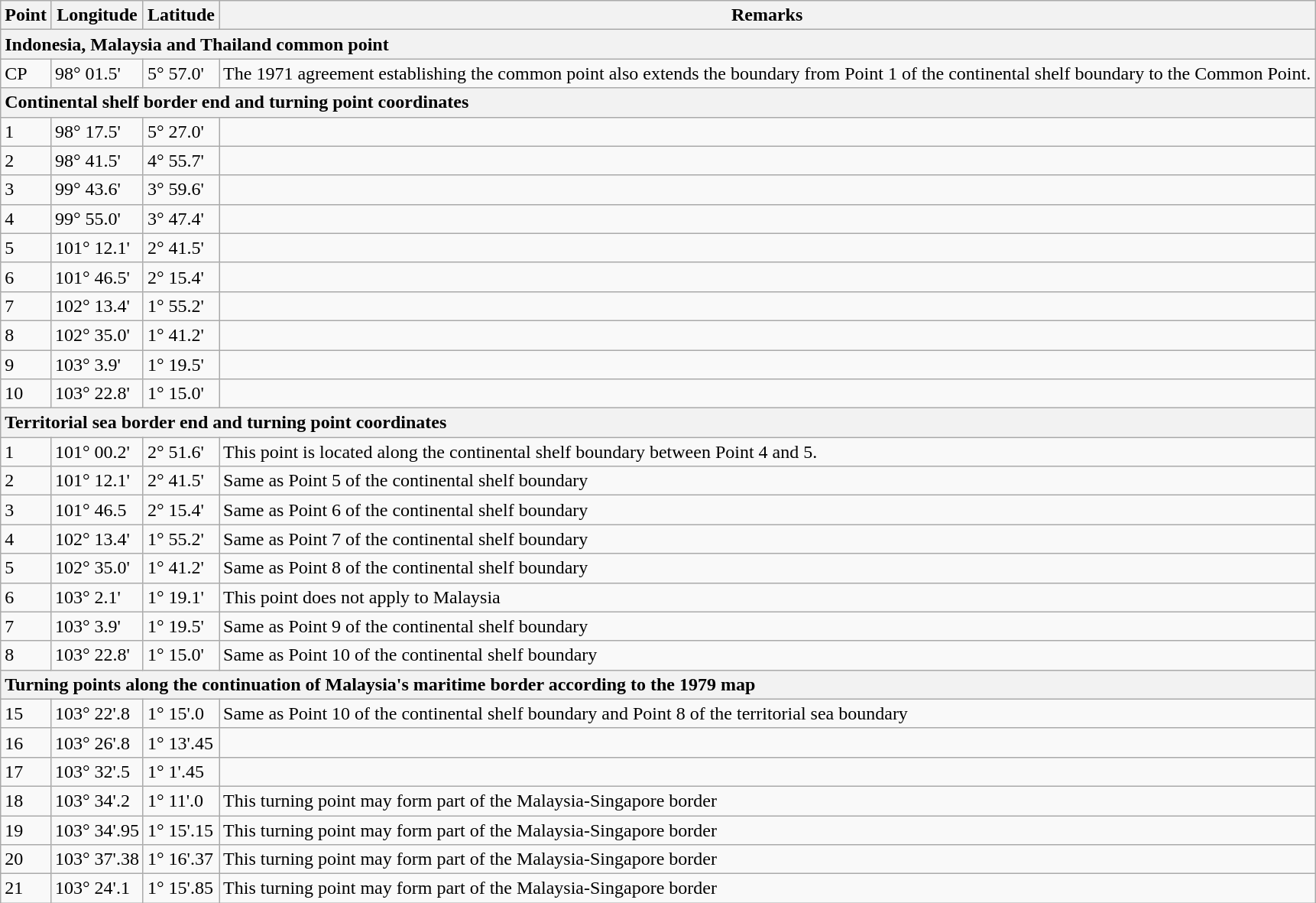<table class="wikitable">
<tr>
<th>Point</th>
<th>Longitude</th>
<th>Latitude</th>
<th>Remarks</th>
</tr>
<tr>
<th colspan="5" style="text-align:left">Indonesia, Malaysia and Thailand common point</th>
</tr>
<tr>
<td>CP</td>
<td>98° 01.5'</td>
<td>5° 57.0'</td>
<td>The 1971 agreement establishing the common point also extends the boundary from Point 1 of the continental shelf boundary to the Common Point.</td>
</tr>
<tr>
<th colspan="5" style="text-align:left">Continental shelf border end and turning point coordinates</th>
</tr>
<tr>
<td>1</td>
<td>98° 17.5'</td>
<td>5° 27.0'</td>
<td></td>
</tr>
<tr>
<td>2</td>
<td>98° 41.5'</td>
<td>4° 55.7'</td>
<td></td>
</tr>
<tr>
<td>3</td>
<td>99° 43.6'</td>
<td>3° 59.6'</td>
<td></td>
</tr>
<tr>
<td>4</td>
<td>99° 55.0'</td>
<td>3° 47.4'</td>
<td></td>
</tr>
<tr>
<td>5</td>
<td>101° 12.1'</td>
<td>2° 41.5'</td>
<td></td>
</tr>
<tr>
<td>6</td>
<td>101° 46.5'</td>
<td>2° 15.4'</td>
<td></td>
</tr>
<tr>
<td>7</td>
<td>102° 13.4'</td>
<td>1° 55.2'</td>
<td></td>
</tr>
<tr>
<td>8</td>
<td>102° 35.0'</td>
<td>1° 41.2'</td>
<td></td>
</tr>
<tr>
<td>9</td>
<td>103° 3.9'</td>
<td>1° 19.5'</td>
<td></td>
</tr>
<tr>
<td>10</td>
<td>103° 22.8'</td>
<td>1° 15.0'</td>
<td></td>
</tr>
<tr>
<th colspan="5" style="text-align:left">Territorial sea border end and turning point coordinates</th>
</tr>
<tr>
<td>1</td>
<td>101° 00.2'</td>
<td>2° 51.6'</td>
<td>This point is located along the continental shelf boundary between Point 4 and 5.</td>
</tr>
<tr>
<td>2</td>
<td>101° 12.1'</td>
<td>2° 41.5'</td>
<td>Same as Point 5 of the continental shelf boundary</td>
</tr>
<tr>
<td>3</td>
<td>101° 46.5</td>
<td>2° 15.4'</td>
<td>Same as Point 6 of the continental shelf boundary</td>
</tr>
<tr>
<td>4</td>
<td>102° 13.4'</td>
<td>1° 55.2'</td>
<td>Same as Point 7 of the continental shelf boundary</td>
</tr>
<tr>
<td>5</td>
<td>102° 35.0'</td>
<td>1° 41.2'</td>
<td>Same as Point 8 of the continental shelf boundary</td>
</tr>
<tr>
<td>6</td>
<td>103° 2.1'</td>
<td>1° 19.1'</td>
<td>This point does not apply to Malaysia</td>
</tr>
<tr>
<td>7</td>
<td>103° 3.9'</td>
<td>1° 19.5'</td>
<td>Same as Point 9 of the continental shelf boundary</td>
</tr>
<tr>
<td>8</td>
<td>103° 22.8'</td>
<td>1° 15.0'</td>
<td>Same as Point 10 of the continental shelf boundary</td>
</tr>
<tr>
<th colspan="5" style="text-align:left">Turning points along the continuation of Malaysia's maritime border according to the 1979 map</th>
</tr>
<tr>
<td>15</td>
<td>103° 22'.8</td>
<td>1° 15'.0</td>
<td>Same as Point 10 of the continental shelf boundary and Point 8 of the territorial sea boundary</td>
</tr>
<tr>
<td>16</td>
<td>103° 26'.8</td>
<td>1° 13'.45</td>
<td></td>
</tr>
<tr>
<td>17</td>
<td>103° 32'.5</td>
<td>1° 1'.45</td>
<td></td>
</tr>
<tr>
<td>18</td>
<td>103° 34'.2</td>
<td>1° 11'.0</td>
<td>This turning point may form part of the Malaysia-Singapore border</td>
</tr>
<tr>
<td>19</td>
<td>103° 34'.95</td>
<td>1° 15'.15</td>
<td>This turning point may form part of the Malaysia-Singapore border</td>
</tr>
<tr>
<td>20</td>
<td>103° 37'.38</td>
<td>1° 16'.37</td>
<td>This turning point may form part of the Malaysia-Singapore border</td>
</tr>
<tr>
<td>21</td>
<td>103° 24'.1</td>
<td>1° 15'.85</td>
<td>This turning point may form part of the Malaysia-Singapore border</td>
</tr>
</table>
